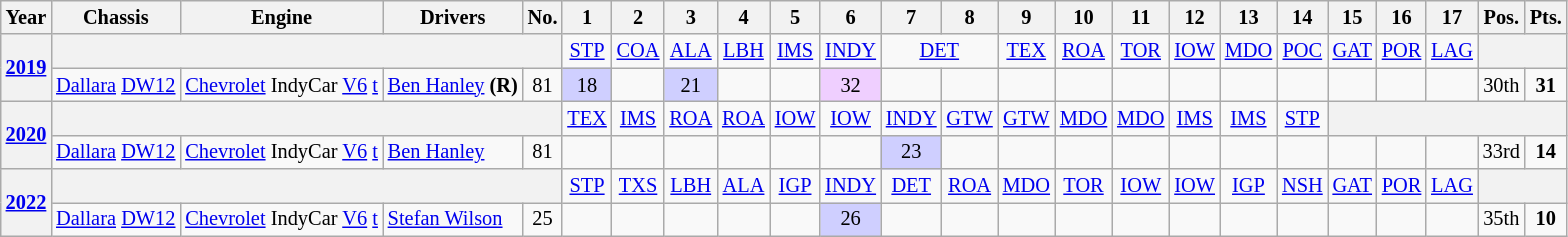<table class="wikitable" style="text-align:center; font-size:85%">
<tr>
<th>Year</th>
<th style="white-spaaace: nowrap;">Chassis</th>
<th style="white-spaaace: nowrap;">Engine</th>
<th style="white-spaaace: nowrap;">Drivers</th>
<th>No.</th>
<th>1</th>
<th>2</th>
<th>3</th>
<th>4</th>
<th>5</th>
<th>6</th>
<th>7</th>
<th>8</th>
<th>9</th>
<th>10</th>
<th>11</th>
<th>12</th>
<th>13</th>
<th>14</th>
<th>15</th>
<th>16</th>
<th>17</th>
<th>Pos.</th>
<th>Pts.</th>
</tr>
<tr>
<th rowspan=2><a href='#'>2019</a></th>
<th colspan=4></th>
<td><a href='#'>STP</a></td>
<td><a href='#'>COA</a></td>
<td><a href='#'>ALA</a></td>
<td><a href='#'>LBH</a></td>
<td><a href='#'>IMS</a></td>
<td><a href='#'>INDY</a></td>
<td colspan=2><a href='#'>DET</a></td>
<td><a href='#'>TEX</a></td>
<td><a href='#'>ROA</a></td>
<td><a href='#'>TOR</a></td>
<td><a href='#'>IOW</a></td>
<td><a href='#'>MDO</a></td>
<td><a href='#'>POC</a></td>
<td><a href='#'>GAT</a></td>
<td><a href='#'>POR</a></td>
<td><a href='#'>LAG</a></td>
<th colspan=4></th>
</tr>
<tr>
<td><a href='#'>Dallara</a> <a href='#'>DW12</a></td>
<td><a href='#'>Chevrolet</a> IndyCar <a href='#'>V6</a> <a href='#'>t</a></td>
<td align="left"> <a href='#'>Ben Hanley</a> <strong>(R)</strong></td>
<td>81</td>
<td style="background:#CFCFFF;">18</td>
<td></td>
<td style="background:#CFCFFF;">21</td>
<td></td>
<td></td>
<td style="background:#EFCFFF;">32</td>
<td></td>
<td></td>
<td></td>
<td></td>
<td></td>
<td></td>
<td></td>
<td></td>
<td></td>
<td></td>
<td></td>
<td>30th</td>
<td><strong>31</strong></td>
</tr>
<tr>
<th rowspan=2><a href='#'>2020</a></th>
<th colspan=4></th>
<td><a href='#'>TEX</a></td>
<td><a href='#'>IMS</a></td>
<td><a href='#'>ROA</a></td>
<td><a href='#'>ROA</a></td>
<td><a href='#'>IOW</a></td>
<td><a href='#'>IOW</a></td>
<td><a href='#'>INDY</a></td>
<td><a href='#'>GTW</a></td>
<td><a href='#'>GTW</a></td>
<td><a href='#'>MDO</a></td>
<td><a href='#'>MDO</a></td>
<td><a href='#'>IMS</a></td>
<td><a href='#'>IMS</a></td>
<td><a href='#'>STP</a></td>
<th colspan=7></th>
</tr>
<tr>
<td><a href='#'>Dallara</a> <a href='#'>DW12</a></td>
<td><a href='#'>Chevrolet</a> IndyCar <a href='#'>V6</a> <a href='#'>t</a></td>
<td align="left"> <a href='#'>Ben Hanley</a> </td>
<td>81</td>
<td></td>
<td></td>
<td></td>
<td></td>
<td></td>
<td></td>
<td style="background:#CFCFFF;">23</td>
<td></td>
<td></td>
<td></td>
<td></td>
<td></td>
<td></td>
<td></td>
<td></td>
<td></td>
<td></td>
<td>33rd</td>
<td><strong>14</strong></td>
</tr>
<tr>
<th rowspan=2><a href='#'>2022</a></th>
<th colspan=4></th>
<td><a href='#'>STP</a></td>
<td><a href='#'>TXS</a></td>
<td><a href='#'>LBH</a></td>
<td><a href='#'>ALA</a></td>
<td><a href='#'>IGP</a></td>
<td><a href='#'>INDY</a></td>
<td><a href='#'>DET</a></td>
<td><a href='#'>ROA</a></td>
<td><a href='#'>MDO</a></td>
<td><a href='#'>TOR</a></td>
<td><a href='#'>IOW</a></td>
<td><a href='#'>IOW</a></td>
<td><a href='#'>IGP</a></td>
<td><a href='#'>NSH</a></td>
<td><a href='#'>GAT</a></td>
<td><a href='#'>POR</a></td>
<td><a href='#'>LAG</a></td>
<th colspan=2></th>
</tr>
<tr>
<td><a href='#'>Dallara</a> <a href='#'>DW12</a></td>
<td><a href='#'>Chevrolet</a> IndyCar <a href='#'>V6</a> <a href='#'>t</a></td>
<td align="left"> <a href='#'>Stefan Wilson</a> </td>
<td>25</td>
<td></td>
<td></td>
<td></td>
<td></td>
<td></td>
<td style="background:#CFCFFF;">26</td>
<td></td>
<td></td>
<td></td>
<td></td>
<td></td>
<td></td>
<td></td>
<td></td>
<td></td>
<td></td>
<td></td>
<td>35th</td>
<td><strong>10</strong></td>
</tr>
</table>
